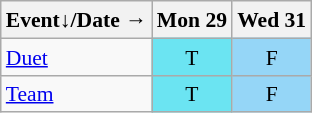<table class="wikitable" style="margin:0.5em auto; font-size:90%; line-height:1.25em;">
<tr style="text-align:center;">
<th>Event↓/Date →</th>
<th>Mon 29</th>
<th>Wed 31</th>
</tr>
<tr style="text-align:center;">
<td style="text-align:left;"><a href='#'>Duet</a></td>
<td style="background-color:#6be4f2;">T</td>
<td style="background-color:#95d6f7;">F</td>
</tr>
<tr style="text-align:center;">
<td style="text-align:left;"><a href='#'>Team</a></td>
<td style="background-color:#6be4f2;">T</td>
<td style="background-color:#95d6f7;">F</td>
</tr>
</table>
